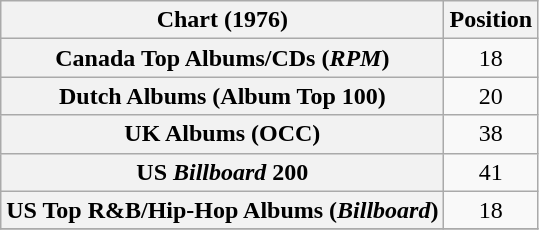<table class="wikitable sortable plainrowheaders" style="text-align:center">
<tr>
<th>Chart (1976)</th>
<th>Position</th>
</tr>
<tr>
<th scope="row">Canada Top Albums/CDs (<em>RPM</em>)</th>
<td>18</td>
</tr>
<tr>
<th scope="row">Dutch Albums (Album Top 100)</th>
<td>20</td>
</tr>
<tr>
<th scope="row">UK Albums (OCC)</th>
<td>38</td>
</tr>
<tr>
<th scope="row">US <em>Billboard</em> 200</th>
<td>41</td>
</tr>
<tr>
<th scope="row">US Top R&B/Hip-Hop Albums (<em>Billboard</em>)</th>
<td>18</td>
</tr>
<tr>
</tr>
</table>
